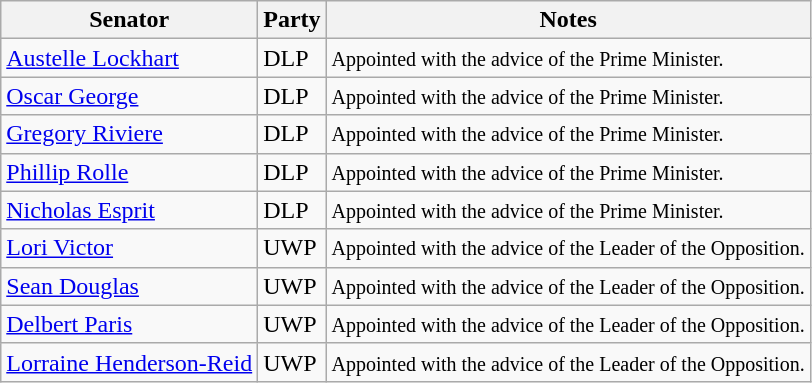<table class="wikitable sortable">
<tr>
<th>Senator</th>
<th>Party</th>
<th class="unsortable">Notes</th>
</tr>
<tr>
<td><a href='#'>Austelle Lockhart</a></td>
<td>DLP</td>
<td><small>Appointed with the advice of the Prime Minister.</small></td>
</tr>
<tr>
<td><a href='#'>Oscar George</a></td>
<td>DLP</td>
<td><small>Appointed with the advice of the Prime Minister.</small></td>
</tr>
<tr>
<td><a href='#'>Gregory Riviere</a></td>
<td>DLP</td>
<td><small>Appointed with the advice of the Prime Minister.</small></td>
</tr>
<tr>
<td><a href='#'>Phillip Rolle</a></td>
<td>DLP</td>
<td><small>Appointed with the advice of the Prime Minister.</small></td>
</tr>
<tr>
<td><a href='#'>Nicholas Esprit</a></td>
<td>DLP</td>
<td><small>Appointed with the advice of the Prime Minister.</small></td>
</tr>
<tr>
<td><a href='#'>Lori Victor</a></td>
<td>UWP</td>
<td><small>Appointed with the advice of the Leader of the Opposition.</small></td>
</tr>
<tr>
<td><a href='#'>Sean Douglas</a></td>
<td>UWP</td>
<td><small>Appointed with the advice of the Leader of the Opposition.</small></td>
</tr>
<tr>
<td><a href='#'>Delbert Paris</a></td>
<td>UWP</td>
<td><small>Appointed with the advice of the Leader of the Opposition.</small></td>
</tr>
<tr>
<td><a href='#'>Lorraine Henderson-Reid</a></td>
<td>UWP</td>
<td><small>Appointed with the advice of the Leader of the Opposition.</small></td>
</tr>
</table>
